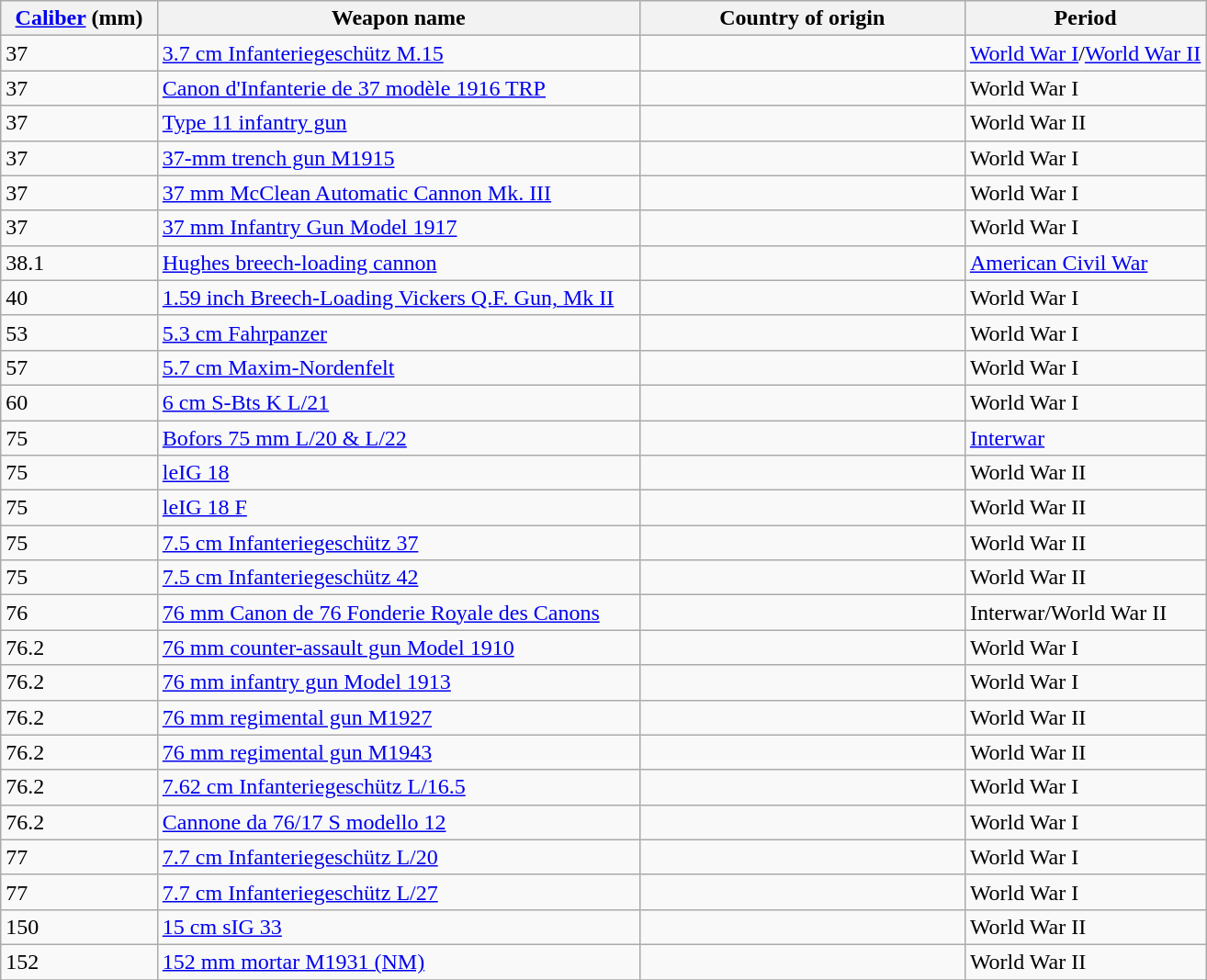<table class="wikitable sortable">
<tr>
<th width=13%><a href='#'>Caliber</a> (mm)</th>
<th width=40%>Weapon name</th>
<th width=27%>Country of origin</th>
<th width=20%>Period</th>
</tr>
<tr>
<td>37</td>
<td><a href='#'>3.7 cm Infanteriegeschütz M.15</a></td>
<td></td>
<td><a href='#'>World War I</a>/<a href='#'>World War II</a></td>
</tr>
<tr>
<td>37</td>
<td><a href='#'>Canon d'Infanterie de 37 modèle 1916 TRP</a></td>
<td></td>
<td>World War I</td>
</tr>
<tr>
<td>37</td>
<td><a href='#'>Type 11 infantry gun</a></td>
<td></td>
<td>World War II</td>
</tr>
<tr>
<td>37</td>
<td><a href='#'>37-mm trench gun M1915</a></td>
<td></td>
<td>World War I</td>
</tr>
<tr>
<td>37</td>
<td><a href='#'>37 mm McClean Automatic Cannon Mk. III</a></td>
<td></td>
<td>World War I</td>
</tr>
<tr>
<td>37</td>
<td><a href='#'>37 mm Infantry Gun Model 1917</a></td>
<td></td>
<td>World War I</td>
</tr>
<tr>
<td>38.1</td>
<td><a href='#'>Hughes breech-loading cannon</a></td>
<td></td>
<td><a href='#'>American Civil War</a></td>
</tr>
<tr>
<td>40</td>
<td><a href='#'>1.59 inch Breech-Loading Vickers Q.F. Gun, Mk II</a></td>
<td></td>
<td>World War I</td>
</tr>
<tr>
<td>53</td>
<td><a href='#'>5.3 cm Fahrpanzer</a></td>
<td></td>
<td>World War I</td>
</tr>
<tr>
<td>57</td>
<td><a href='#'>5.7 cm Maxim-Nordenfelt</a></td>
<td></td>
<td>World War I</td>
</tr>
<tr>
<td>60</td>
<td><a href='#'>6 cm S-Bts K L/21</a></td>
<td></td>
<td>World War I</td>
</tr>
<tr>
<td>75</td>
<td><a href='#'>Bofors 75 mm L/20 & L/22</a></td>
<td></td>
<td><a href='#'>Interwar</a></td>
</tr>
<tr>
<td>75</td>
<td><a href='#'>leIG 18</a></td>
<td></td>
<td>World War II</td>
</tr>
<tr>
<td>75</td>
<td><a href='#'>leIG 18 F</a></td>
<td></td>
<td>World War II</td>
</tr>
<tr>
<td>75</td>
<td><a href='#'>7.5 cm Infanteriegeschütz 37</a></td>
<td></td>
<td>World War II</td>
</tr>
<tr>
<td>75</td>
<td><a href='#'>7.5 cm Infanteriegeschütz 42</a></td>
<td></td>
<td>World War II</td>
</tr>
<tr>
<td>76</td>
<td><a href='#'>76 mm Canon de 76 Fonderie Royale des Canons</a></td>
<td></td>
<td>Interwar/World War II</td>
</tr>
<tr>
<td>76.2</td>
<td><a href='#'>76 mm counter-assault gun Model 1910</a></td>
<td></td>
<td>World War I</td>
</tr>
<tr>
<td>76.2</td>
<td><a href='#'>76 mm infantry gun Model 1913</a></td>
<td></td>
<td>World War I</td>
</tr>
<tr>
<td>76.2</td>
<td><a href='#'>76 mm regimental gun M1927</a></td>
<td></td>
<td>World War II</td>
</tr>
<tr>
<td>76.2</td>
<td><a href='#'>76 mm regimental gun M1943</a></td>
<td></td>
<td>World War II</td>
</tr>
<tr>
<td>76.2</td>
<td><a href='#'>7.62 cm Infanteriegeschütz L/16.5</a></td>
<td></td>
<td>World War I</td>
</tr>
<tr>
<td>76.2</td>
<td><a href='#'>Cannone da 76/17 S modello 12</a></td>
<td></td>
<td>World War I</td>
</tr>
<tr>
<td>77</td>
<td><a href='#'>7.7 cm Infanteriegeschütz L/20</a></td>
<td></td>
<td>World War I</td>
</tr>
<tr>
<td>77</td>
<td><a href='#'>7.7 cm Infanteriegeschütz L/27</a></td>
<td></td>
<td>World War I</td>
</tr>
<tr>
<td>150</td>
<td><a href='#'>15 cm sIG 33</a></td>
<td></td>
<td>World War II</td>
</tr>
<tr>
<td>152</td>
<td><a href='#'>152 mm mortar M1931 (NM)</a></td>
<td></td>
<td>World War II</td>
</tr>
<tr>
</tr>
</table>
